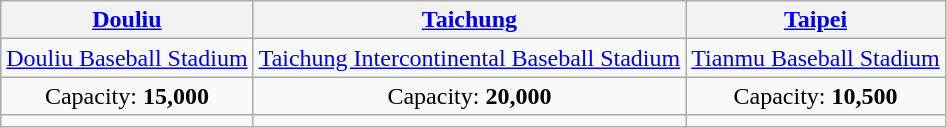<table class="wikitable" style="text-align:center">
<tr>
<th><a href='#'>Douliu</a></th>
<th><a href='#'>Taichung</a></th>
<th><a href='#'>Taipei</a></th>
</tr>
<tr>
<td><a href='#'>Douliu Baseball Stadium</a></td>
<td><a href='#'>Taichung Intercontinental Baseball Stadium</a></td>
<td><a href='#'>Tianmu Baseball Stadium</a></td>
</tr>
<tr>
<td>Capacity: <strong>15,000</strong></td>
<td>Capacity: <strong>20,000</strong></td>
<td>Capacity: <strong>10,500</strong></td>
</tr>
<tr>
<td></td>
<td></td>
<td></td>
</tr>
</table>
